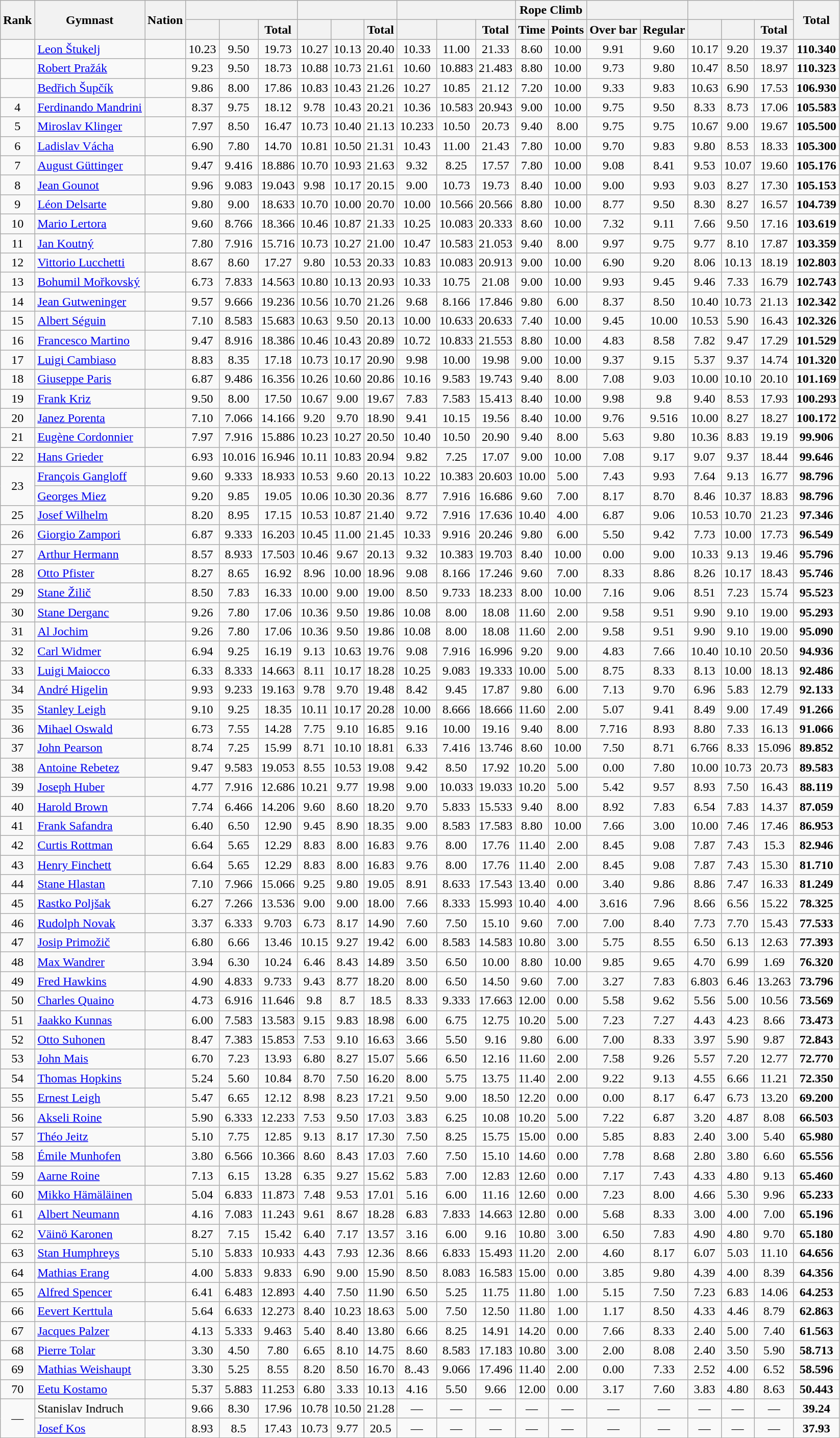<table class="wikitable sortable" style="text-align:center">
<tr>
<th rowspan=2>Rank</th>
<th rowspan=2>Gymnast</th>
<th rowspan=2>Nation</th>
<th colspan=3></th>
<th colspan=3></th>
<th colspan=3></th>
<th colspan=2>Rope Climb</th>
<th colspan=2></th>
<th colspan=3></th>
<th rowspan=2>Total</th>
</tr>
<tr>
<th></th>
<th></th>
<th>Total</th>
<th></th>
<th></th>
<th>Total</th>
<th></th>
<th></th>
<th>Total</th>
<th>Time</th>
<th>Points</th>
<th>Over bar</th>
<th>Regular</th>
<th></th>
<th></th>
<th>Total</th>
</tr>
<tr>
<td></td>
<td align=left><a href='#'>Leon Štukelj</a></td>
<td align=left></td>
<td>10.23</td>
<td>9.50</td>
<td>19.73</td>
<td>10.27</td>
<td>10.13</td>
<td>20.40</td>
<td>10.33</td>
<td>11.00</td>
<td>21.33</td>
<td>8.60</td>
<td>10.00</td>
<td>9.91</td>
<td>9.60</td>
<td>10.17</td>
<td>9.20</td>
<td>19.37</td>
<td><strong>110.340</strong></td>
</tr>
<tr>
<td></td>
<td align=left><a href='#'>Robert Pražák</a></td>
<td align=left></td>
<td>9.23</td>
<td>9.50</td>
<td>18.73</td>
<td>10.88</td>
<td>10.73</td>
<td>21.61</td>
<td>10.60</td>
<td>10.883</td>
<td>21.483</td>
<td>8.80</td>
<td>10.00</td>
<td>9.73</td>
<td>9.80</td>
<td>10.47</td>
<td>8.50</td>
<td>18.97</td>
<td><strong>110.323</strong></td>
</tr>
<tr>
<td></td>
<td align=left><a href='#'>Bedřich Šupčík</a></td>
<td align=left></td>
<td>9.86</td>
<td>8.00</td>
<td>17.86</td>
<td>10.83</td>
<td>10.43</td>
<td>21.26</td>
<td>10.27</td>
<td>10.85</td>
<td>21.12</td>
<td>7.20</td>
<td>10.00</td>
<td>9.33</td>
<td>9.83</td>
<td>10.63</td>
<td>6.90</td>
<td>17.53</td>
<td><strong>106.930</strong></td>
</tr>
<tr>
<td>4</td>
<td align=left><a href='#'>Ferdinando Mandrini</a></td>
<td align=left></td>
<td>8.37</td>
<td>9.75</td>
<td>18.12</td>
<td>9.78</td>
<td>10.43</td>
<td>20.21</td>
<td>10.36</td>
<td>10.583</td>
<td>20.943</td>
<td>9.00</td>
<td>10.00</td>
<td>9.75</td>
<td>9.50</td>
<td>8.33</td>
<td>8.73</td>
<td>17.06</td>
<td><strong>105.583</strong></td>
</tr>
<tr>
<td>5</td>
<td align=left><a href='#'>Miroslav Klinger</a></td>
<td align=left></td>
<td>7.97</td>
<td>8.50</td>
<td>16.47</td>
<td>10.73</td>
<td>10.40</td>
<td>21.13</td>
<td>10.233</td>
<td>10.50</td>
<td>20.73</td>
<td>9.40</td>
<td>8.00</td>
<td>9.75</td>
<td>9.75</td>
<td>10.67</td>
<td>9.00</td>
<td>19.67</td>
<td><strong>105.500</strong></td>
</tr>
<tr>
<td>6</td>
<td align=left><a href='#'>Ladislav Vácha</a></td>
<td align=left></td>
<td>6.90</td>
<td>7.80</td>
<td>14.70</td>
<td>10.81</td>
<td>10.50</td>
<td>21.31</td>
<td>10.43</td>
<td>11.00</td>
<td>21.43</td>
<td>7.80</td>
<td>10.00</td>
<td>9.70</td>
<td>9.83</td>
<td>9.80</td>
<td>8.53</td>
<td>18.33</td>
<td><strong>105.300</strong></td>
</tr>
<tr>
<td>7</td>
<td align=left><a href='#'>August Güttinger</a></td>
<td align=left></td>
<td>9.47</td>
<td>9.416</td>
<td>18.886</td>
<td>10.70</td>
<td>10.93</td>
<td>21.63</td>
<td>9.32</td>
<td>8.25</td>
<td>17.57</td>
<td>7.80</td>
<td>10.00</td>
<td>9.08</td>
<td>8.41</td>
<td>9.53</td>
<td>10.07</td>
<td>19.60</td>
<td><strong>105.176</strong></td>
</tr>
<tr>
<td>8</td>
<td align=left><a href='#'>Jean Gounot</a></td>
<td align=left></td>
<td>9.96</td>
<td>9.083</td>
<td>19.043</td>
<td>9.98</td>
<td>10.17</td>
<td>20.15</td>
<td>9.00</td>
<td>10.73</td>
<td>19.73</td>
<td>8.40</td>
<td>10.00</td>
<td>9.00</td>
<td>9.93</td>
<td>9.03</td>
<td>8.27</td>
<td>17.30</td>
<td><strong>105.153</strong></td>
</tr>
<tr>
<td>9</td>
<td align=left><a href='#'>Léon Delsarte</a></td>
<td align=left></td>
<td>9.80</td>
<td>9.00</td>
<td>18.633</td>
<td>10.70</td>
<td>10.00</td>
<td>20.70</td>
<td>10.00</td>
<td>10.566</td>
<td>20.566</td>
<td>8.80</td>
<td>10.00</td>
<td>8.77</td>
<td>9.50</td>
<td>8.30</td>
<td>8.27</td>
<td>16.57</td>
<td><strong>104.739</strong></td>
</tr>
<tr>
<td>10</td>
<td align=left><a href='#'>Mario Lertora</a></td>
<td align=left></td>
<td>9.60</td>
<td>8.766</td>
<td>18.366</td>
<td>10.46</td>
<td>10.87</td>
<td>21.33</td>
<td>10.25</td>
<td>10.083</td>
<td>20.333</td>
<td>8.60</td>
<td>10.00</td>
<td>7.32</td>
<td>9.11</td>
<td>7.66</td>
<td>9.50</td>
<td>17.16</td>
<td><strong>103.619</strong></td>
</tr>
<tr>
<td>11</td>
<td align=left><a href='#'>Jan Koutný</a></td>
<td align=left></td>
<td>7.80</td>
<td>7.916</td>
<td>15.716</td>
<td>10.73</td>
<td>10.27</td>
<td>21.00</td>
<td>10.47</td>
<td>10.583</td>
<td>21.053</td>
<td>9.40</td>
<td>8.00</td>
<td>9.97</td>
<td>9.75</td>
<td>9.77</td>
<td>8.10</td>
<td>17.87</td>
<td><strong>103.359</strong></td>
</tr>
<tr>
<td>12</td>
<td align=left><a href='#'>Vittorio Lucchetti</a></td>
<td align=left></td>
<td>8.67</td>
<td>8.60</td>
<td>17.27</td>
<td>9.80</td>
<td>10.53</td>
<td>20.33</td>
<td>10.83</td>
<td>10.083</td>
<td>20.913</td>
<td>9.00</td>
<td>10.00</td>
<td>6.90</td>
<td>9.20</td>
<td>8.06</td>
<td>10.13</td>
<td>18.19</td>
<td><strong>102.803</strong></td>
</tr>
<tr>
<td>13</td>
<td align=left><a href='#'>Bohumil Mořkovský</a></td>
<td align=left></td>
<td>6.73</td>
<td>7.833</td>
<td>14.563</td>
<td>10.80</td>
<td>10.13</td>
<td>20.93</td>
<td>10.33</td>
<td>10.75</td>
<td>21.08</td>
<td>9.00</td>
<td>10.00</td>
<td>9.93</td>
<td>9.45</td>
<td>9.46</td>
<td>7.33</td>
<td>16.79</td>
<td><strong>102.743</strong></td>
</tr>
<tr>
<td>14</td>
<td align=left><a href='#'>Jean Gutweninger</a></td>
<td align=left></td>
<td>9.57</td>
<td>9.666</td>
<td>19.236</td>
<td>10.56</td>
<td>10.70</td>
<td>21.26</td>
<td>9.68</td>
<td>8.166</td>
<td>17.846</td>
<td>9.80</td>
<td>6.00</td>
<td>8.37</td>
<td>8.50</td>
<td>10.40</td>
<td>10.73</td>
<td>21.13</td>
<td><strong>102.342</strong></td>
</tr>
<tr>
<td>15</td>
<td align=left><a href='#'>Albert Séguin</a></td>
<td align=left></td>
<td>7.10</td>
<td>8.583</td>
<td>15.683</td>
<td>10.63</td>
<td>9.50</td>
<td>20.13</td>
<td>10.00</td>
<td>10.633</td>
<td>20.633</td>
<td>7.40</td>
<td>10.00</td>
<td>9.45</td>
<td>10.00</td>
<td>10.53</td>
<td>5.90</td>
<td>16.43</td>
<td><strong>102.326</strong></td>
</tr>
<tr>
<td>16</td>
<td align=left><a href='#'>Francesco Martino</a></td>
<td align=left></td>
<td>9.47</td>
<td>8.916</td>
<td>18.386</td>
<td>10.46</td>
<td>10.43</td>
<td>20.89</td>
<td>10.72</td>
<td>10.833</td>
<td>21.553</td>
<td>8.80</td>
<td>10.00</td>
<td>4.83</td>
<td>8.58</td>
<td>7.82</td>
<td>9.47</td>
<td>17.29</td>
<td><strong>101.529</strong></td>
</tr>
<tr>
<td>17</td>
<td align=left><a href='#'>Luigi Cambiaso</a></td>
<td align=left></td>
<td>8.83</td>
<td>8.35</td>
<td>17.18</td>
<td>10.73</td>
<td>10.17</td>
<td>20.90</td>
<td>9.98</td>
<td>10.00</td>
<td>19.98</td>
<td>9.00</td>
<td>10.00</td>
<td>9.37</td>
<td>9.15</td>
<td>5.37</td>
<td>9.37</td>
<td>14.74</td>
<td><strong>101.320</strong></td>
</tr>
<tr>
<td>18</td>
<td align=left><a href='#'>Giuseppe Paris</a></td>
<td align=left></td>
<td>6.87</td>
<td>9.486</td>
<td>16.356</td>
<td>10.26</td>
<td>10.60</td>
<td>20.86</td>
<td>10.16</td>
<td>9.583</td>
<td>19.743</td>
<td>9.40</td>
<td>8.00</td>
<td>7.08</td>
<td>9.03</td>
<td>10.00</td>
<td>10.10</td>
<td>20.10</td>
<td><strong>101.169</strong></td>
</tr>
<tr>
<td>19</td>
<td align=left><a href='#'>Frank Kriz</a></td>
<td align=left></td>
<td>9.50</td>
<td>8.00</td>
<td>17.50</td>
<td>10.67</td>
<td>9.00</td>
<td>19.67</td>
<td>7.83</td>
<td>7.583</td>
<td>15.413</td>
<td>8.40</td>
<td>10.00</td>
<td>9.98</td>
<td>9.8</td>
<td>9.40</td>
<td>8.53</td>
<td>17.93</td>
<td><strong>100.293</strong></td>
</tr>
<tr>
<td>20</td>
<td align=left><a href='#'>Janez Porenta</a></td>
<td align=left></td>
<td>7.10</td>
<td>7.066</td>
<td>14.166</td>
<td>9.20</td>
<td>9.70</td>
<td>18.90</td>
<td>9.41</td>
<td>10.15</td>
<td>19.56</td>
<td>8.40</td>
<td>10.00</td>
<td>9.76</td>
<td>9.516</td>
<td>10.00</td>
<td>8.27</td>
<td>18.27</td>
<td><strong>100.172</strong></td>
</tr>
<tr>
<td>21</td>
<td align=left><a href='#'>Eugène Cordonnier</a></td>
<td align=left></td>
<td>7.97</td>
<td>7.916</td>
<td>15.886</td>
<td>10.23</td>
<td>10.27</td>
<td>20.50</td>
<td>10.40</td>
<td>10.50</td>
<td>20.90</td>
<td>9.40</td>
<td>8.00</td>
<td>5.63</td>
<td>9.80</td>
<td>10.36</td>
<td>8.83</td>
<td>19.19</td>
<td><strong>99.906</strong></td>
</tr>
<tr>
<td>22</td>
<td align=left><a href='#'>Hans Grieder</a></td>
<td align=left></td>
<td>6.93</td>
<td>10.016</td>
<td>16.946</td>
<td>10.11</td>
<td>10.83</td>
<td>20.94</td>
<td>9.82</td>
<td>7.25</td>
<td>17.07</td>
<td>9.00</td>
<td>10.00</td>
<td>7.08</td>
<td>9.17</td>
<td>9.07</td>
<td>9.37</td>
<td>18.44</td>
<td><strong>99.646</strong></td>
</tr>
<tr>
<td rowspan=2>23</td>
<td align=left><a href='#'>François Gangloff</a></td>
<td align=left></td>
<td>9.60</td>
<td>9.333</td>
<td>18.933</td>
<td>10.53</td>
<td>9.60</td>
<td>20.13</td>
<td>10.22</td>
<td>10.383</td>
<td>20.603</td>
<td>10.00</td>
<td>5.00</td>
<td>7.43</td>
<td>9.93</td>
<td>7.64</td>
<td>9.13</td>
<td>16.77</td>
<td><strong>98.796</strong></td>
</tr>
<tr>
<td align=left><a href='#'>Georges Miez</a></td>
<td align=left></td>
<td>9.20</td>
<td>9.85</td>
<td>19.05</td>
<td>10.06</td>
<td>10.30</td>
<td>20.36</td>
<td>8.77</td>
<td>7.916</td>
<td>16.686</td>
<td>9.60</td>
<td>7.00</td>
<td>8.17</td>
<td>8.70</td>
<td>8.46</td>
<td>10.37</td>
<td>18.83</td>
<td><strong>98.796</strong></td>
</tr>
<tr>
<td>25</td>
<td align=left><a href='#'>Josef Wilhelm</a></td>
<td align=left></td>
<td>8.20</td>
<td>8.95</td>
<td>17.15</td>
<td>10.53</td>
<td>10.87</td>
<td>21.40</td>
<td>9.72</td>
<td>7.916</td>
<td>17.636</td>
<td>10.40</td>
<td>4.00</td>
<td>6.87</td>
<td>9.06</td>
<td>10.53</td>
<td>10.70</td>
<td>21.23</td>
<td><strong>97.346</strong></td>
</tr>
<tr>
<td>26</td>
<td align=left><a href='#'>Giorgio Zampori</a></td>
<td align=left></td>
<td>6.87</td>
<td>9.333</td>
<td>16.203</td>
<td>10.45</td>
<td>11.00</td>
<td>21.45</td>
<td>10.33</td>
<td>9.916</td>
<td>20.246</td>
<td>9.80</td>
<td>6.00</td>
<td>5.50</td>
<td>9.42</td>
<td>7.73</td>
<td>10.00</td>
<td>17.73</td>
<td><strong>96.549</strong></td>
</tr>
<tr>
<td>27</td>
<td align=left><a href='#'>Arthur Hermann</a></td>
<td align=left></td>
<td>8.57</td>
<td>8.933</td>
<td>17.503</td>
<td>10.46</td>
<td>9.67</td>
<td>20.13</td>
<td>9.32</td>
<td>10.383</td>
<td>19.703</td>
<td>8.40</td>
<td>10.00</td>
<td>0.00</td>
<td>9.00</td>
<td>10.33</td>
<td>9.13</td>
<td>19.46</td>
<td><strong>95.796</strong></td>
</tr>
<tr>
<td>28</td>
<td align=left><a href='#'>Otto Pfister</a></td>
<td align=left></td>
<td>8.27</td>
<td>8.65</td>
<td>16.92</td>
<td>8.96</td>
<td>10.00</td>
<td>18.96</td>
<td>9.08</td>
<td>8.166</td>
<td>17.246</td>
<td>9.60</td>
<td>7.00</td>
<td>8.33</td>
<td>8.86</td>
<td>8.26</td>
<td>10.17</td>
<td>18.43</td>
<td><strong>95.746</strong></td>
</tr>
<tr>
<td>29</td>
<td align=left><a href='#'>Stane Žilič</a></td>
<td align=left></td>
<td>8.50</td>
<td>7.83</td>
<td>16.33</td>
<td>10.00</td>
<td>9.00</td>
<td>19.00</td>
<td>8.50</td>
<td>9.733</td>
<td>18.233</td>
<td>8.00</td>
<td>10.00</td>
<td>7.16</td>
<td>9.06</td>
<td>8.51</td>
<td>7.23</td>
<td>15.74</td>
<td><strong>95.523</strong></td>
</tr>
<tr>
<td>30</td>
<td align=left><a href='#'>Stane Derganc</a></td>
<td align=left></td>
<td>9.26</td>
<td>7.80</td>
<td>17.06</td>
<td>10.36</td>
<td>9.50</td>
<td>19.86</td>
<td>10.08</td>
<td>8.00</td>
<td>18.08</td>
<td>11.60</td>
<td>2.00</td>
<td>9.58</td>
<td>9.51</td>
<td>9.90</td>
<td>9.10</td>
<td>19.00</td>
<td><strong>95.293</strong></td>
</tr>
<tr>
<td>31</td>
<td align=left><a href='#'>Al Jochim</a></td>
<td align=left></td>
<td>9.26</td>
<td>7.80</td>
<td>17.06</td>
<td>10.36</td>
<td>9.50</td>
<td>19.86</td>
<td>10.08</td>
<td>8.00</td>
<td>18.08</td>
<td>11.60</td>
<td>2.00</td>
<td>9.58</td>
<td>9.51</td>
<td>9.90</td>
<td>9.10</td>
<td>19.00</td>
<td><strong>95.090</strong></td>
</tr>
<tr>
<td>32</td>
<td align=left><a href='#'>Carl Widmer</a></td>
<td align=left></td>
<td>6.94</td>
<td>9.25</td>
<td>16.19</td>
<td>9.13</td>
<td>10.63</td>
<td>19.76</td>
<td>9.08</td>
<td>7.916</td>
<td>16.996</td>
<td>9.20</td>
<td>9.00</td>
<td>4.83</td>
<td>7.66</td>
<td>10.40</td>
<td>10.10</td>
<td>20.50</td>
<td><strong>94.936</strong></td>
</tr>
<tr>
<td>33</td>
<td align=left><a href='#'>Luigi Maiocco</a></td>
<td align=left></td>
<td>6.33</td>
<td>8.333</td>
<td>14.663</td>
<td>8.11</td>
<td>10.17</td>
<td>18.28</td>
<td>10.25</td>
<td>9.083</td>
<td>19.333</td>
<td>10.00</td>
<td>5.00</td>
<td>8.75</td>
<td>8.33</td>
<td>8.13</td>
<td>10.00</td>
<td>18.13</td>
<td><strong>92.486</strong></td>
</tr>
<tr>
<td>34</td>
<td align=left><a href='#'>André Higelin</a></td>
<td align=left></td>
<td>9.93</td>
<td>9.233</td>
<td>19.163</td>
<td>9.78</td>
<td>9.70</td>
<td>19.48</td>
<td>8.42</td>
<td>9.45</td>
<td>17.87</td>
<td>9.80</td>
<td>6.00</td>
<td>7.13</td>
<td>9.70</td>
<td>6.96</td>
<td>5.83</td>
<td>12.79</td>
<td><strong>92.133</strong></td>
</tr>
<tr>
<td>35</td>
<td align=left><a href='#'>Stanley Leigh</a></td>
<td align=left></td>
<td>9.10</td>
<td>9.25</td>
<td>18.35</td>
<td>10.11</td>
<td>10.17</td>
<td>20.28</td>
<td>10.00</td>
<td>8.666</td>
<td>18.666</td>
<td>11.60</td>
<td>2.00</td>
<td>5.07</td>
<td>9.41</td>
<td>8.49</td>
<td>9.00</td>
<td>17.49</td>
<td><strong>91.266</strong></td>
</tr>
<tr>
<td>36</td>
<td align=left><a href='#'>Mihael Oswald</a></td>
<td align=left></td>
<td>6.73</td>
<td>7.55</td>
<td>14.28</td>
<td>7.75</td>
<td>9.10</td>
<td>16.85</td>
<td>9.16</td>
<td>10.00</td>
<td>19.16</td>
<td>9.40</td>
<td>8.00</td>
<td>7.716</td>
<td>8.93</td>
<td>8.80</td>
<td>7.33</td>
<td>16.13</td>
<td><strong>91.066</strong></td>
</tr>
<tr>
<td>37</td>
<td align=left><a href='#'>John Pearson</a></td>
<td align=left></td>
<td>8.74</td>
<td>7.25</td>
<td>15.99</td>
<td>8.71</td>
<td>10.10</td>
<td>18.81</td>
<td>6.33</td>
<td>7.416</td>
<td>13.746</td>
<td>8.60</td>
<td>10.00</td>
<td>7.50</td>
<td>8.71</td>
<td>6.766</td>
<td>8.33</td>
<td>15.096</td>
<td><strong>89.852</strong></td>
</tr>
<tr>
<td>38</td>
<td align=left><a href='#'>Antoine Rebetez</a></td>
<td align=left></td>
<td>9.47</td>
<td>9.583</td>
<td>19.053</td>
<td>8.55</td>
<td>10.53</td>
<td>19.08</td>
<td>9.42</td>
<td>8.50</td>
<td>17.92</td>
<td>10.20</td>
<td>5.00</td>
<td>0.00</td>
<td>7.80</td>
<td>10.00</td>
<td>10.73</td>
<td>20.73</td>
<td><strong>89.583</strong></td>
</tr>
<tr>
<td>39</td>
<td align=left><a href='#'>Joseph Huber</a></td>
<td align=left></td>
<td>4.77</td>
<td>7.916</td>
<td>12.686</td>
<td>10.21</td>
<td>9.77</td>
<td>19.98</td>
<td>9.00</td>
<td>10.033</td>
<td>19.033</td>
<td>10.20</td>
<td>5.00</td>
<td>5.42</td>
<td>9.57</td>
<td>8.93</td>
<td>7.50</td>
<td>16.43</td>
<td><strong>88.119</strong></td>
</tr>
<tr>
<td>40</td>
<td align=left><a href='#'>Harold Brown</a></td>
<td align=left></td>
<td>7.74</td>
<td>6.466</td>
<td>14.206</td>
<td>9.60</td>
<td>8.60</td>
<td>18.20</td>
<td>9.70</td>
<td>5.833</td>
<td>15.533</td>
<td>9.40</td>
<td>8.00</td>
<td>8.92</td>
<td>7.83</td>
<td>6.54</td>
<td>7.83</td>
<td>14.37</td>
<td><strong>87.059</strong></td>
</tr>
<tr>
<td>41</td>
<td align=left><a href='#'>Frank Safandra</a></td>
<td align=left></td>
<td>6.40</td>
<td>6.50</td>
<td>12.90</td>
<td>9.45</td>
<td>8.90</td>
<td>18.35</td>
<td>9.00</td>
<td>8.583</td>
<td>17.583</td>
<td>8.80</td>
<td>10.00</td>
<td>7.66</td>
<td>3.00</td>
<td>10.00</td>
<td>7.46</td>
<td>17.46</td>
<td><strong>86.953</strong></td>
</tr>
<tr>
<td>42</td>
<td align=left><a href='#'>Curtis Rottman</a></td>
<td align=left></td>
<td>6.64</td>
<td>5.65</td>
<td>12.29</td>
<td>8.83</td>
<td>8.00</td>
<td>16.83</td>
<td>9.76</td>
<td>8.00</td>
<td>17.76</td>
<td>11.40</td>
<td>2.00</td>
<td>8.45</td>
<td>9.08</td>
<td>7.87</td>
<td>7.43</td>
<td>15.3</td>
<td><strong>82.946</strong></td>
</tr>
<tr>
<td>43</td>
<td align=left><a href='#'>Henry Finchett</a></td>
<td align=left></td>
<td>6.64</td>
<td>5.65</td>
<td>12.29</td>
<td>8.83</td>
<td>8.00</td>
<td>16.83</td>
<td>9.76</td>
<td>8.00</td>
<td>17.76</td>
<td>11.40</td>
<td>2.00</td>
<td>8.45</td>
<td>9.08</td>
<td>7.87</td>
<td>7.43</td>
<td>15.30</td>
<td><strong>81.710</strong></td>
</tr>
<tr>
<td>44</td>
<td align=left><a href='#'>Stane Hlastan</a></td>
<td align=left></td>
<td>7.10</td>
<td>7.966</td>
<td>15.066</td>
<td>9.25</td>
<td>9.80</td>
<td>19.05</td>
<td>8.91</td>
<td>8.633</td>
<td>17.543</td>
<td>13.40</td>
<td>0.00</td>
<td>3.40</td>
<td>9.86</td>
<td>8.86</td>
<td>7.47</td>
<td>16.33</td>
<td><strong>81.249</strong></td>
</tr>
<tr>
<td>45</td>
<td align=left><a href='#'>Rastko Poljšak</a></td>
<td align=left></td>
<td>6.27</td>
<td>7.266</td>
<td>13.536</td>
<td>9.00</td>
<td>9.00</td>
<td>18.00</td>
<td>7.66</td>
<td>8.333</td>
<td>15.993</td>
<td>10.40</td>
<td>4.00</td>
<td>3.616</td>
<td>7.96</td>
<td>8.66</td>
<td>6.56</td>
<td>15.22</td>
<td><strong>78.325</strong></td>
</tr>
<tr>
<td>46</td>
<td align=left><a href='#'>Rudolph Novak</a></td>
<td align=left></td>
<td>3.37</td>
<td>6.333</td>
<td>9.703</td>
<td>6.73</td>
<td>8.17</td>
<td>14.90</td>
<td>7.60</td>
<td>7.50</td>
<td>15.10</td>
<td>9.60</td>
<td>7.00</td>
<td>7.00</td>
<td>8.40</td>
<td>7.73</td>
<td>7.70</td>
<td>15.43</td>
<td><strong>77.533</strong></td>
</tr>
<tr>
<td>47</td>
<td align=left><a href='#'>Josip Primožič</a></td>
<td align=left></td>
<td>6.80</td>
<td>6.66</td>
<td>13.46</td>
<td>10.15</td>
<td>9.27</td>
<td>19.42</td>
<td>6.00</td>
<td>8.583</td>
<td>14.583</td>
<td>10.80</td>
<td>3.00</td>
<td>5.75</td>
<td>8.55</td>
<td>6.50</td>
<td>6.13</td>
<td>12.63</td>
<td><strong>77.393</strong></td>
</tr>
<tr>
<td>48</td>
<td align=left><a href='#'>Max Wandrer</a></td>
<td align=left></td>
<td>3.94</td>
<td>6.30</td>
<td>10.24</td>
<td>6.46</td>
<td>8.43</td>
<td>14.89</td>
<td>3.50</td>
<td>6.50</td>
<td>10.00</td>
<td>8.80</td>
<td>10.00</td>
<td>9.85</td>
<td>9.65</td>
<td>4.70</td>
<td>6.99</td>
<td>1.69</td>
<td><strong>76.320</strong></td>
</tr>
<tr>
<td>49</td>
<td align=left><a href='#'>Fred Hawkins</a></td>
<td align=left></td>
<td>4.90</td>
<td>4.833</td>
<td>9.733</td>
<td>9.43</td>
<td>8.77</td>
<td>18.20</td>
<td>8.00</td>
<td>6.50</td>
<td>14.50</td>
<td>9.60</td>
<td>7.00</td>
<td>3.27</td>
<td>7.83</td>
<td>6.803</td>
<td>6.46</td>
<td>13.263</td>
<td><strong>73.796</strong></td>
</tr>
<tr>
<td>50</td>
<td align=left><a href='#'>Charles Quaino</a></td>
<td align=left></td>
<td>4.73</td>
<td>6.916</td>
<td>11.646</td>
<td>9.8</td>
<td>8.7</td>
<td>18.5</td>
<td>8.33</td>
<td>9.333</td>
<td>17.663</td>
<td>12.00</td>
<td>0.00</td>
<td>5.58</td>
<td>9.62</td>
<td>5.56</td>
<td>5.00</td>
<td>10.56</td>
<td><strong>73.569</strong></td>
</tr>
<tr>
<td>51</td>
<td align=left><a href='#'>Jaakko Kunnas</a></td>
<td align=left></td>
<td>6.00</td>
<td>7.583</td>
<td>13.583</td>
<td>9.15</td>
<td>9.83</td>
<td>18.98</td>
<td>6.00</td>
<td>6.75</td>
<td>12.75</td>
<td>10.20</td>
<td>5.00</td>
<td>7.23</td>
<td>7.27</td>
<td>4.43</td>
<td>4.23</td>
<td>8.66</td>
<td><strong>73.473</strong></td>
</tr>
<tr>
<td>52</td>
<td align=left><a href='#'>Otto Suhonen</a></td>
<td align=left></td>
<td>8.47</td>
<td>7.383</td>
<td>15.853</td>
<td>7.53</td>
<td>9.10</td>
<td>16.63</td>
<td>3.66</td>
<td>5.50</td>
<td>9.16</td>
<td>9.80</td>
<td>6.00</td>
<td>7.00</td>
<td>8.33</td>
<td>3.97</td>
<td>5.90</td>
<td>9.87</td>
<td><strong>72.843</strong></td>
</tr>
<tr>
<td>53</td>
<td align=left><a href='#'>John Mais</a></td>
<td align=left></td>
<td>6.70</td>
<td>7.23</td>
<td>13.93</td>
<td>6.80</td>
<td>8.27</td>
<td>15.07</td>
<td>5.66</td>
<td>6.50</td>
<td>12.16</td>
<td>11.60</td>
<td>2.00</td>
<td>7.58</td>
<td>9.26</td>
<td>5.57</td>
<td>7.20</td>
<td>12.77</td>
<td><strong>72.770</strong></td>
</tr>
<tr>
<td>54</td>
<td align=left><a href='#'>Thomas Hopkins</a></td>
<td align=left></td>
<td>5.24</td>
<td>5.60</td>
<td>10.84</td>
<td>8.70</td>
<td>7.50</td>
<td>16.20</td>
<td>8.00</td>
<td>5.75</td>
<td>13.75</td>
<td>11.40</td>
<td>2.00</td>
<td>9.22</td>
<td>9.13</td>
<td>4.55</td>
<td>6.66</td>
<td>11.21</td>
<td><strong>72.350</strong></td>
</tr>
<tr>
<td>55</td>
<td align=left><a href='#'>Ernest Leigh</a></td>
<td align=left></td>
<td>5.47</td>
<td>6.65</td>
<td>12.12</td>
<td>8.98</td>
<td>8.23</td>
<td>17.21</td>
<td>9.50</td>
<td>9.00</td>
<td>18.50</td>
<td>12.20</td>
<td>0.00</td>
<td>0.00</td>
<td>8.17</td>
<td>6.47</td>
<td>6.73</td>
<td>13.20</td>
<td><strong>69.200</strong></td>
</tr>
<tr>
<td>56</td>
<td align=left><a href='#'>Akseli Roine</a></td>
<td align=left></td>
<td>5.90</td>
<td>6.333</td>
<td>12.233</td>
<td>7.53</td>
<td>9.50</td>
<td>17.03</td>
<td>3.83</td>
<td>6.25</td>
<td>10.08</td>
<td>10.20</td>
<td>5.00</td>
<td>7.22</td>
<td>6.87</td>
<td>3.20</td>
<td>4.87</td>
<td>8.08</td>
<td><strong>66.503</strong></td>
</tr>
<tr>
<td>57</td>
<td align=left><a href='#'>Théo Jeitz</a></td>
<td align=left></td>
<td>5.10</td>
<td>7.75</td>
<td>12.85</td>
<td>9.13</td>
<td>8.17</td>
<td>17.30</td>
<td>7.50</td>
<td>8.25</td>
<td>15.75</td>
<td>15.00</td>
<td>0.00</td>
<td>5.85</td>
<td>8.83</td>
<td>2.40</td>
<td>3.00</td>
<td>5.40</td>
<td><strong>65.980</strong></td>
</tr>
<tr>
<td>58</td>
<td align=left><a href='#'>Émile Munhofen</a></td>
<td align=left></td>
<td>3.80</td>
<td>6.566</td>
<td>10.366</td>
<td>8.60</td>
<td>8.43</td>
<td>17.03</td>
<td>7.60</td>
<td>7.50</td>
<td>15.10</td>
<td>14.60</td>
<td>0.00</td>
<td>7.78</td>
<td>8.68</td>
<td>2.80</td>
<td>3.80</td>
<td>6.60</td>
<td><strong>65.556</strong></td>
</tr>
<tr>
<td>59</td>
<td align=left><a href='#'>Aarne Roine</a></td>
<td align=left></td>
<td>7.13</td>
<td>6.15</td>
<td>13.28</td>
<td>6.35</td>
<td>9.27</td>
<td>15.62</td>
<td>5.83</td>
<td>7.00</td>
<td>12.83</td>
<td>12.60</td>
<td>0.00</td>
<td>7.17</td>
<td>7.43</td>
<td>4.33</td>
<td>4.80</td>
<td>9.13</td>
<td><strong>65.460</strong></td>
</tr>
<tr>
<td>60</td>
<td align=left><a href='#'>Mikko Hämäläinen</a></td>
<td align=left></td>
<td>5.04</td>
<td>6.833</td>
<td>11.873</td>
<td>7.48</td>
<td>9.53</td>
<td>17.01</td>
<td>5.16</td>
<td>6.00</td>
<td>11.16</td>
<td>12.60</td>
<td>0.00</td>
<td>7.23</td>
<td>8.00</td>
<td>4.66</td>
<td>5.30</td>
<td>9.96</td>
<td><strong>65.233</strong></td>
</tr>
<tr>
<td>61</td>
<td align=left><a href='#'>Albert Neumann</a></td>
<td align=left></td>
<td>4.16</td>
<td>7.083</td>
<td>11.243</td>
<td>9.61</td>
<td>8.67</td>
<td>18.28</td>
<td>6.83</td>
<td>7.833</td>
<td>14.663</td>
<td>12.80</td>
<td>0.00</td>
<td>5.68</td>
<td>8.33</td>
<td>3.00</td>
<td>4.00</td>
<td>7.00</td>
<td><strong>65.196</strong></td>
</tr>
<tr>
<td>62</td>
<td align=left><a href='#'>Väinö Karonen</a></td>
<td align=left></td>
<td>8.27</td>
<td>7.15</td>
<td>15.42</td>
<td>6.40</td>
<td>7.17</td>
<td>13.57</td>
<td>3.16</td>
<td>6.00</td>
<td>9.16</td>
<td>10.80</td>
<td>3.00</td>
<td>6.50</td>
<td>7.83</td>
<td>4.90</td>
<td>4.80</td>
<td>9.70</td>
<td><strong>65.180</strong></td>
</tr>
<tr>
<td>63</td>
<td align=left><a href='#'>Stan Humphreys</a></td>
<td align=left></td>
<td>5.10</td>
<td>5.833</td>
<td>10.933</td>
<td>4.43</td>
<td>7.93</td>
<td>12.36</td>
<td>8.66</td>
<td>6.833</td>
<td>15.493</td>
<td>11.20</td>
<td>2.00</td>
<td>4.60</td>
<td>8.17</td>
<td>6.07</td>
<td>5.03</td>
<td>11.10</td>
<td><strong>64.656</strong></td>
</tr>
<tr>
<td>64</td>
<td align=left><a href='#'>Mathias Erang</a></td>
<td align=left></td>
<td>4.00</td>
<td>5.833</td>
<td>9.833</td>
<td>6.90</td>
<td>9.00</td>
<td>15.90</td>
<td>8.50</td>
<td>8.083</td>
<td>16.583</td>
<td>15.00</td>
<td>0.00</td>
<td>3.85</td>
<td>9.80</td>
<td>4.39</td>
<td>4.00</td>
<td>8.39</td>
<td><strong>64.356</strong></td>
</tr>
<tr>
<td>65</td>
<td align=left><a href='#'>Alfred Spencer</a></td>
<td align=left></td>
<td>6.41</td>
<td>6.483</td>
<td>12.893</td>
<td>4.40</td>
<td>7.50</td>
<td>11.90</td>
<td>6.50</td>
<td>5.25</td>
<td>11.75</td>
<td>11.80</td>
<td>1.00</td>
<td>5.15</td>
<td>7.50</td>
<td>7.23</td>
<td>6.83</td>
<td>14.06</td>
<td><strong>64.253</strong></td>
</tr>
<tr>
<td>66</td>
<td align=left><a href='#'>Eevert Kerttula</a></td>
<td align=left></td>
<td>5.64</td>
<td>6.633</td>
<td>12.273</td>
<td>8.40</td>
<td>10.23</td>
<td>18.63</td>
<td>5.00</td>
<td>7.50</td>
<td>12.50</td>
<td>11.80</td>
<td>1.00</td>
<td>1.17</td>
<td>8.50</td>
<td>4.33</td>
<td>4.46</td>
<td>8.79</td>
<td><strong>62.863</strong></td>
</tr>
<tr>
<td>67</td>
<td align=left><a href='#'>Jacques Palzer</a></td>
<td align=left></td>
<td>4.13</td>
<td>5.333</td>
<td>9.463</td>
<td>5.40</td>
<td>8.40</td>
<td>13.80</td>
<td>6.66</td>
<td>8.25</td>
<td>14.91</td>
<td>14.20</td>
<td>0.00</td>
<td>7.66</td>
<td>8.33</td>
<td>2.40</td>
<td>5.00</td>
<td>7.40</td>
<td><strong>61.563</strong></td>
</tr>
<tr>
<td>68</td>
<td align=left><a href='#'>Pierre Tolar</a></td>
<td align=left></td>
<td>3.30</td>
<td>4.50</td>
<td>7.80</td>
<td>6.65</td>
<td>8.10</td>
<td>14.75</td>
<td>8.60</td>
<td>8.583</td>
<td>17.183</td>
<td>10.80</td>
<td>3.00</td>
<td>2.00</td>
<td>8.08</td>
<td>2.40</td>
<td>3.50</td>
<td>5.90</td>
<td><strong>58.713</strong></td>
</tr>
<tr>
<td>69</td>
<td align=left><a href='#'>Mathias Weishaupt</a></td>
<td align=left></td>
<td>3.30</td>
<td>5.25</td>
<td>8.55</td>
<td>8.20</td>
<td>8.50</td>
<td>16.70</td>
<td>8..43</td>
<td>9.066</td>
<td>17.496</td>
<td>11.40</td>
<td>2.00</td>
<td>0.00</td>
<td>7.33</td>
<td>2.52</td>
<td>4.00</td>
<td>6.52</td>
<td><strong>58.596</strong></td>
</tr>
<tr>
<td>70</td>
<td align=left><a href='#'>Eetu Kostamo</a></td>
<td align=left></td>
<td>5.37</td>
<td>5.883</td>
<td>11.253</td>
<td>6.80</td>
<td>3.33</td>
<td>10.13</td>
<td>4.16</td>
<td>5.50</td>
<td>9.66</td>
<td>12.00</td>
<td>0.00</td>
<td>3.17</td>
<td>7.60</td>
<td>3.83</td>
<td>4.80</td>
<td>8.63</td>
<td><strong>50.443</strong></td>
</tr>
<tr>
<td rowspan=2 data-sort-value=71>—</td>
<td align=left>Stanislav Indruch</td>
<td align=left></td>
<td>9.66</td>
<td>8.30</td>
<td>17.96</td>
<td>10.78</td>
<td>10.50</td>
<td>21.28</td>
<td data-sort-value=0>—</td>
<td data-sort-value=0>—</td>
<td data-sort-value=0>—</td>
<td data-sort-value=0>—</td>
<td data-sort-value=0>—</td>
<td data-sort-value=0>—</td>
<td data-sort-value=0>—</td>
<td data-sort-value=0>—</td>
<td data-sort-value=0>—</td>
<td data-sort-value=0>—</td>
<td><strong>39.24</strong></td>
</tr>
<tr>
<td align=left><a href='#'>Josef Kos</a></td>
<td align=left></td>
<td>8.93</td>
<td>8.5</td>
<td>17.43</td>
<td>10.73</td>
<td>9.77</td>
<td>20.5</td>
<td data-sort-value=0>—</td>
<td data-sort-value=0>—</td>
<td data-sort-value=0>—</td>
<td data-sort-value=0>—</td>
<td data-sort-value=0>—</td>
<td data-sort-value=0>—</td>
<td data-sort-value=0>—</td>
<td data-sort-value=0>—</td>
<td data-sort-value=0>—</td>
<td data-sort-value=0>—</td>
<td><strong>37.93</strong></td>
</tr>
</table>
